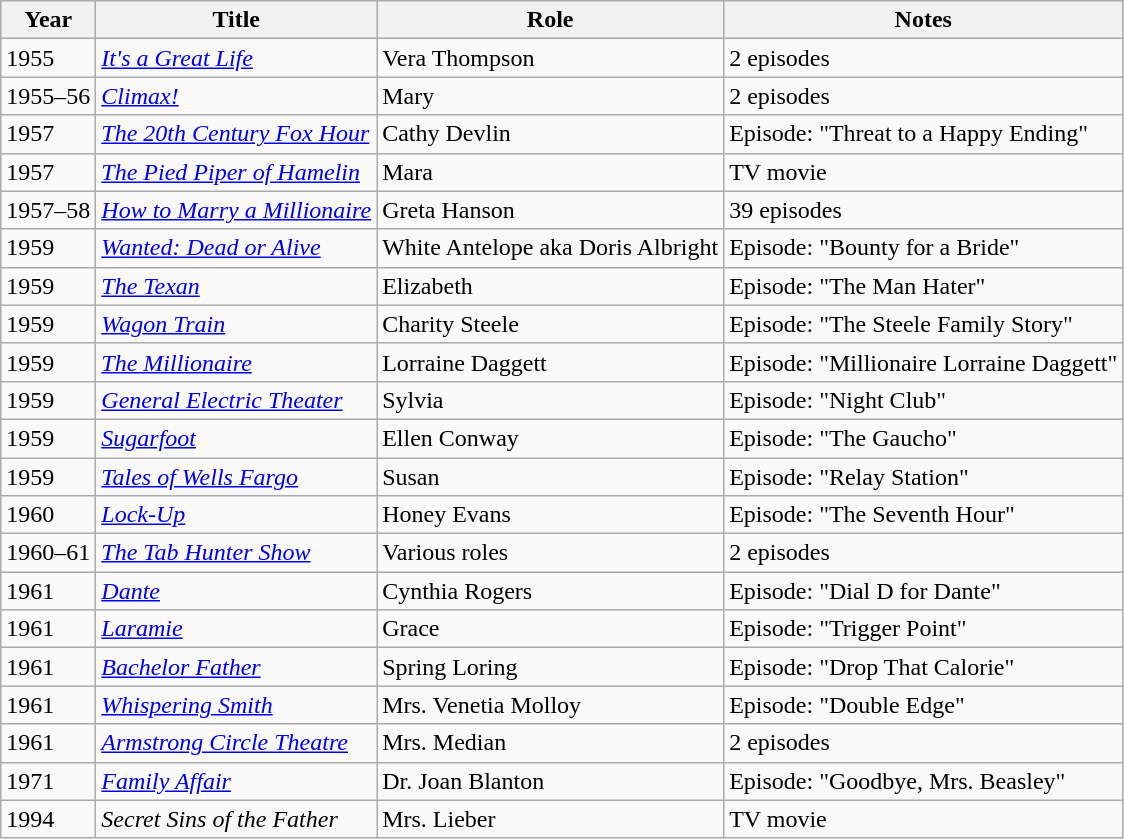<table class="wikitable sortable">
<tr>
<th>Year</th>
<th>Title</th>
<th>Role</th>
<th class="unsortable">Notes</th>
</tr>
<tr>
<td>1955</td>
<td><em><a href='#'>It's a Great Life</a></em></td>
<td>Vera Thompson</td>
<td>2 episodes</td>
</tr>
<tr>
<td>1955–56</td>
<td><em><a href='#'>Climax!</a></em></td>
<td>Mary</td>
<td>2 episodes</td>
</tr>
<tr>
<td>1957</td>
<td><em><a href='#'>The 20th Century Fox Hour</a></em></td>
<td>Cathy Devlin</td>
<td>Episode: "Threat to a Happy Ending"</td>
</tr>
<tr>
<td>1957</td>
<td><em><a href='#'>The Pied Piper of Hamelin</a></em></td>
<td>Mara</td>
<td>TV movie</td>
</tr>
<tr>
<td>1957–58</td>
<td><em><a href='#'>How to Marry a Millionaire</a></em></td>
<td>Greta Hanson</td>
<td>39 episodes</td>
</tr>
<tr>
<td>1959</td>
<td><em><a href='#'>Wanted: Dead or Alive</a></em></td>
<td>White Antelope aka Doris Albright</td>
<td>Episode: "Bounty for a Bride"</td>
</tr>
<tr>
<td>1959</td>
<td><em><a href='#'>The Texan</a></em></td>
<td>Elizabeth</td>
<td>Episode: "The Man Hater"</td>
</tr>
<tr>
<td>1959</td>
<td><em><a href='#'>Wagon Train</a></em></td>
<td>Charity Steele</td>
<td>Episode: "The Steele Family Story"</td>
</tr>
<tr>
<td>1959</td>
<td><em><a href='#'>The Millionaire</a></em></td>
<td>Lorraine Daggett</td>
<td>Episode: "Millionaire Lorraine Daggett"</td>
</tr>
<tr>
<td>1959</td>
<td><em><a href='#'>General Electric Theater</a></em></td>
<td>Sylvia</td>
<td>Episode: "Night Club"</td>
</tr>
<tr>
<td>1959</td>
<td><em><a href='#'>Sugarfoot</a></em></td>
<td>Ellen Conway</td>
<td>Episode: "The Gaucho"</td>
</tr>
<tr>
<td>1959</td>
<td><em><a href='#'>Tales of Wells Fargo</a></em></td>
<td>Susan</td>
<td>Episode: "Relay Station"</td>
</tr>
<tr>
<td>1960</td>
<td><em><a href='#'>Lock-Up</a></em></td>
<td>Honey Evans</td>
<td>Episode: "The Seventh Hour"</td>
</tr>
<tr>
<td>1960–61</td>
<td><em><a href='#'>The Tab Hunter Show</a></em></td>
<td>Various roles</td>
<td>2 episodes</td>
</tr>
<tr>
<td>1961</td>
<td><em><a href='#'>Dante</a></em></td>
<td>Cynthia Rogers</td>
<td>Episode: "Dial D for Dante"</td>
</tr>
<tr>
<td>1961</td>
<td><em><a href='#'>Laramie</a></em></td>
<td>Grace</td>
<td>Episode: "Trigger Point"</td>
</tr>
<tr>
<td>1961</td>
<td><em><a href='#'>Bachelor Father</a></em></td>
<td>Spring Loring</td>
<td>Episode: "Drop That Calorie"</td>
</tr>
<tr>
<td>1961</td>
<td><em><a href='#'>Whispering Smith</a></em></td>
<td>Mrs. Venetia Molloy</td>
<td>Episode: "Double Edge"</td>
</tr>
<tr>
<td>1961</td>
<td><em><a href='#'>Armstrong Circle Theatre</a></em></td>
<td>Mrs. Median</td>
<td>2 episodes</td>
</tr>
<tr>
<td>1971</td>
<td><em><a href='#'>Family Affair</a></em></td>
<td>Dr. Joan Blanton</td>
<td>Episode: "Goodbye, Mrs. Beasley"</td>
</tr>
<tr>
<td>1994</td>
<td><em>Secret Sins of the Father</em></td>
<td>Mrs. Lieber</td>
<td>TV movie</td>
</tr>
</table>
